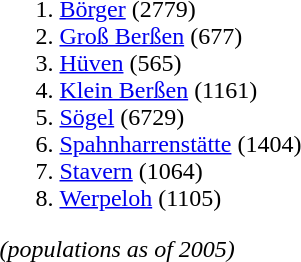<table>
<tr>
<td valign="top"><br></td>
<td valign="top"><br><ol><li><a href='#'>Börger</a> (2779)</li><li><a href='#'>Groß Berßen</a> (677)</li><li><a href='#'>Hüven</a> (565)</li><li><a href='#'>Klein Berßen</a> (1161)</li><li><a href='#'>Sögel</a> (6729)</li><li><a href='#'>Spahnharrenstätte</a> (1404)</li><li><a href='#'>Stavern</a> (1064)</li><li><a href='#'>Werpeloh</a> (1105)</li></ol><em>(populations as of 2005)</em></td>
</tr>
</table>
